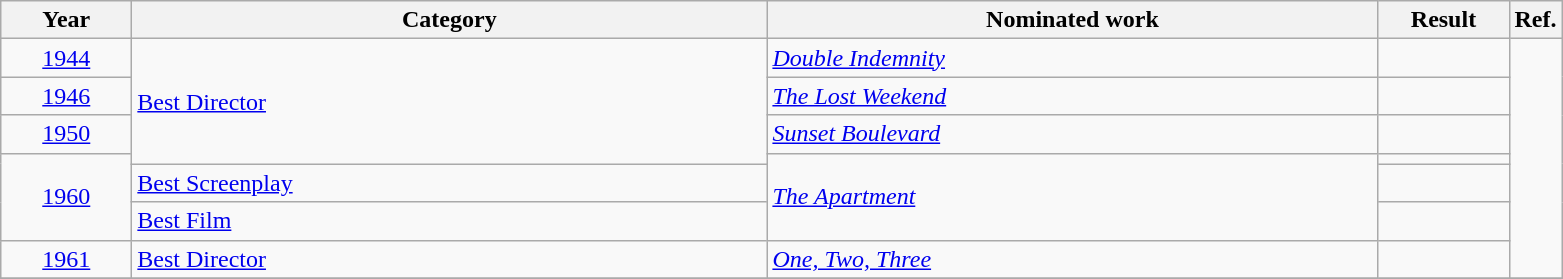<table class=wikitable>
<tr>
<th scope="col" style="width:5em;">Year</th>
<th scope="col" style="width:26em;">Category</th>
<th scope="col" style="width:25em;">Nominated work</th>
<th scope="col" style="width:5em;">Result</th>
<th>Ref.</th>
</tr>
<tr>
<td style="text-align:center;"><a href='#'>1944</a></td>
<td rowspan=4><a href='#'>Best Director</a></td>
<td><em><a href='#'>Double Indemnity</a></em></td>
<td></td>
<td rowspan=7> <br> <br></td>
</tr>
<tr>
<td style="text-align:center;"><a href='#'>1946</a></td>
<td><em><a href='#'>The Lost Weekend</a></em></td>
<td></td>
</tr>
<tr>
<td style="text-align:center;"><a href='#'>1950</a></td>
<td><em><a href='#'>Sunset Boulevard</a></em></td>
<td></td>
</tr>
<tr>
<td style="text-align:center;", rowspan=3><a href='#'>1960</a></td>
<td rowspan=3><em><a href='#'>The Apartment</a></em></td>
<td></td>
</tr>
<tr>
<td><a href='#'>Best Screenplay</a></td>
<td></td>
</tr>
<tr>
<td><a href='#'>Best Film</a></td>
<td></td>
</tr>
<tr>
<td style="text-align:center;"><a href='#'>1961</a></td>
<td><a href='#'>Best Director</a></td>
<td><em><a href='#'>One, Two, Three</a></em></td>
<td></td>
</tr>
<tr>
</tr>
</table>
